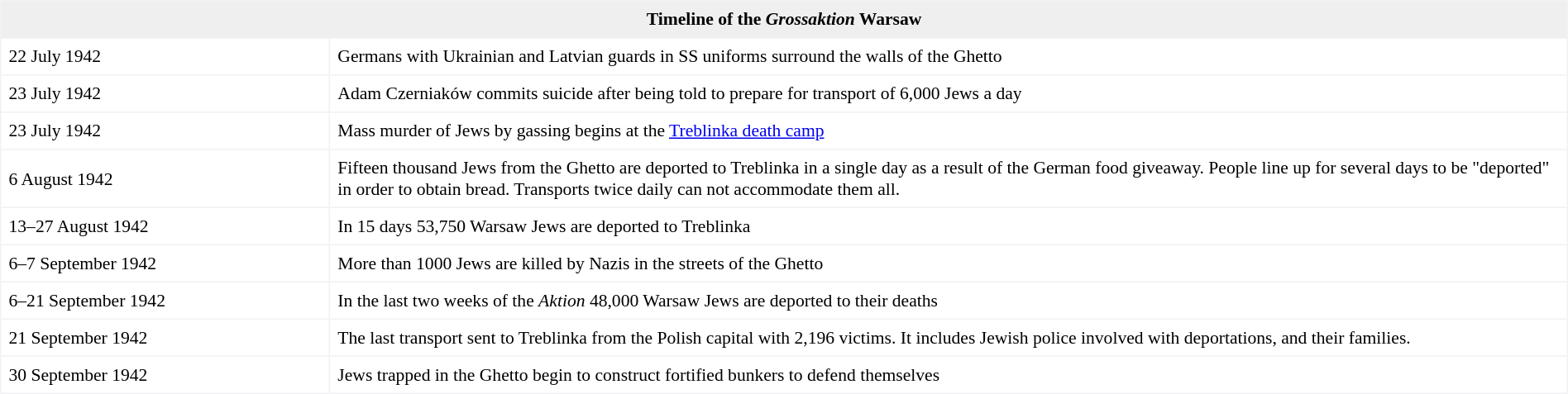<table border="1" align="center" style="border-collapse:collapse; border-color:#f2f2f4; margin-top:1px; margin-bottom:15px; font-size:90%" cellpadding="6" width="100%">
<tr align="center">
<th colspan=2 bgcolor="#EFEFEF">Timeline of the <em>Grossaktion</em> Warsaw</th>
</tr>
<tr>
<td width="21%">22 July 1942</td>
<td>Germans with Ukrainian and Latvian guards in SS uniforms surround the walls of the Ghetto</td>
</tr>
<tr>
<td>23 July 1942</td>
<td>Adam Czerniaków commits suicide after being told to prepare for transport of 6,000 Jews a day</td>
</tr>
<tr>
<td>23 July 1942</td>
<td>Mass murder of Jews by gassing begins at the <a href='#'>Treblinka death camp</a></td>
</tr>
<tr>
<td>6 August 1942</td>
<td>Fifteen thousand Jews from the Ghetto are deported to Treblinka in a single day as a result of the German food giveaway. People line up for several days to be "deported" in order to obtain bread. Transports twice daily can not accommodate them all.</td>
</tr>
<tr>
<td>13–27 August 1942</td>
<td>In 15 days 53,750 Warsaw Jews are deported to Treblinka</td>
</tr>
<tr>
<td>6–7 September 1942</td>
<td>More than 1000 Jews are killed by Nazis in the streets of the Ghetto</td>
</tr>
<tr>
<td>6–21 September 1942</td>
<td>In the last two weeks of the <em>Aktion</em> 48,000 Warsaw Jews are deported to their deaths</td>
</tr>
<tr>
<td>21 September 1942</td>
<td>The last transport sent to Treblinka from the Polish capital with 2,196 victims. It includes Jewish police involved with deportations, and their families.</td>
</tr>
<tr>
<td>30 September 1942</td>
<td>Jews trapped in the Ghetto begin to construct fortified bunkers to defend themselves</td>
</tr>
</table>
